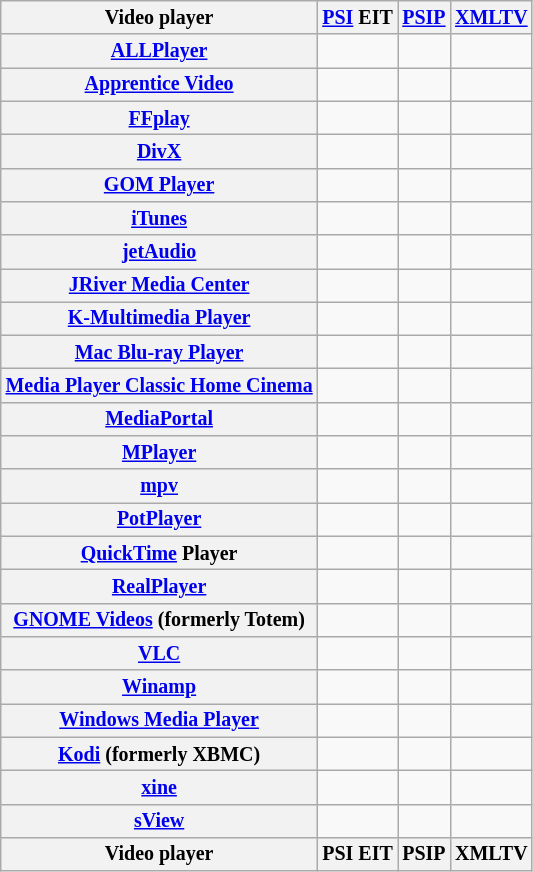<table class="wikitable sortable sort-under" style="font-size: smaller; text-align: center; width: auto; table-layout: fixed">
<tr>
<th>Video player</th>
<th><a href='#'>PSI</a> EIT</th>
<th><a href='#'>PSIP</a></th>
<th><a href='#'>XMLTV</a></th>
</tr>
<tr>
<th><a href='#'>ALLPlayer</a></th>
<td></td>
<td></td>
<td></td>
</tr>
<tr>
<th><a href='#'>Apprentice Video</a></th>
<td></td>
<td></td>
<td></td>
</tr>
<tr>
<th><a href='#'>FFplay</a></th>
<td></td>
<td></td>
<td></td>
</tr>
<tr>
<th><a href='#'>DivX</a></th>
<td></td>
<td></td>
<td></td>
</tr>
<tr>
<th><a href='#'>GOM Player</a></th>
<td></td>
<td></td>
<td></td>
</tr>
<tr>
<th><a href='#'>iTunes</a></th>
<td></td>
<td></td>
<td></td>
</tr>
<tr>
<th><a href='#'>jetAudio</a></th>
<td></td>
<td></td>
<td></td>
</tr>
<tr>
<th><a href='#'>JRiver Media Center</a></th>
<td></td>
<td></td>
<td></td>
</tr>
<tr>
<th><a href='#'>K-Multimedia Player</a></th>
<td></td>
<td></td>
<td></td>
</tr>
<tr>
<th><a href='#'>Mac Blu-ray Player</a></th>
<td></td>
<td></td>
<td></td>
</tr>
<tr>
<th><a href='#'>Media Player Classic Home Cinema</a></th>
<td></td>
<td></td>
<td></td>
</tr>
<tr>
<th><a href='#'>MediaPortal</a></th>
<td></td>
<td></td>
<td></td>
</tr>
<tr>
<th><a href='#'>MPlayer</a></th>
<td></td>
<td></td>
<td></td>
</tr>
<tr>
<th><a href='#'>mpv</a></th>
<td></td>
<td></td>
<td></td>
</tr>
<tr>
<th><a href='#'>PotPlayer</a></th>
<td></td>
<td></td>
<td></td>
</tr>
<tr>
<th><a href='#'>QuickTime</a> Player</th>
<td></td>
<td></td>
<td></td>
</tr>
<tr>
<th><a href='#'>RealPlayer</a></th>
<td></td>
<td></td>
<td></td>
</tr>
<tr>
<th><a href='#'>GNOME Videos</a> (formerly Totem)</th>
<td></td>
<td></td>
<td></td>
</tr>
<tr>
<th><a href='#'>VLC</a></th>
<td></td>
<td></td>
<td></td>
</tr>
<tr>
<th><a href='#'>Winamp</a></th>
<td></td>
<td></td>
<td></td>
</tr>
<tr>
<th><a href='#'>Windows Media Player</a></th>
<td></td>
<td></td>
<td></td>
</tr>
<tr>
<th><a href='#'>Kodi</a> (formerly XBMC)</th>
<td></td>
<td></td>
<td></td>
</tr>
<tr>
<th><a href='#'>xine</a></th>
<td></td>
<td></td>
<td></td>
</tr>
<tr>
<th><a href='#'>sView</a></th>
<td></td>
<td></td>
<td></td>
</tr>
<tr class="sortbottom">
<th>Video player</th>
<th>PSI EIT</th>
<th>PSIP</th>
<th>XMLTV</th>
</tr>
</table>
